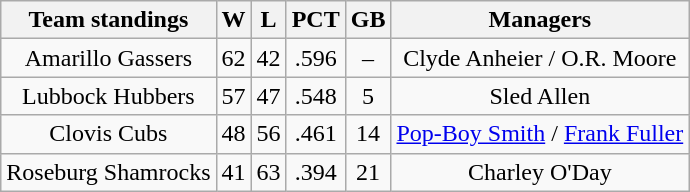<table class="wikitable">
<tr>
<th>Team standings</th>
<th>W</th>
<th>L</th>
<th>PCT</th>
<th>GB</th>
<th>Managers</th>
</tr>
<tr align=center>
<td>Amarillo Gassers</td>
<td>62</td>
<td>42</td>
<td>.596</td>
<td>–</td>
<td>Clyde Anheier / O.R. Moore</td>
</tr>
<tr align=center>
<td>Lubbock Hubbers</td>
<td>57</td>
<td>47</td>
<td>.548</td>
<td>5</td>
<td>Sled Allen</td>
</tr>
<tr align=center>
<td>Clovis Cubs</td>
<td>48</td>
<td>56</td>
<td>.461</td>
<td>14</td>
<td><a href='#'>Pop-Boy Smith</a> / <a href='#'>Frank Fuller</a></td>
</tr>
<tr align=center>
<td>Roseburg Shamrocks</td>
<td>41</td>
<td>63</td>
<td>.394</td>
<td>21</td>
<td>Charley O'Day</td>
</tr>
</table>
